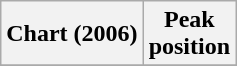<table class="wikitable plainrowheaders" style="text-align:center">
<tr>
<th scope="col">Chart (2006)</th>
<th scope="col">Peak<br>position</th>
</tr>
<tr>
</tr>
</table>
